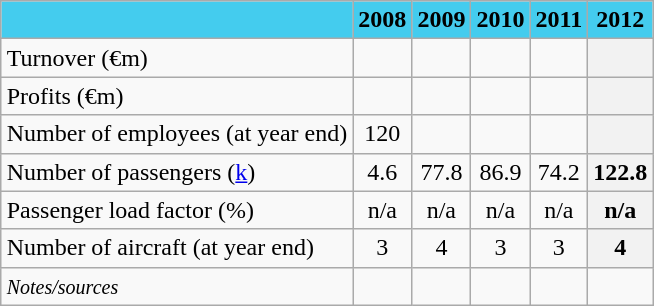<table class="wikitable"  style="margin:1em auto;">
<tr style="text-align:center;">
<th style="background: #44ccee;"></th>
<th style="background: #44ccee;"><span>2008</span></th>
<th style="background: #44ccee;"><span>2009</span></th>
<th style="background: #44ccee;"><span>2010</span></th>
<th style="background: #44ccee;"><span>2011</span></th>
<th style="background: #44ccee;"><span>2012</span></th>
</tr>
<tr>
<td>Turnover (€m)</td>
<td align=center></td>
<td align=center></td>
<td align=center></td>
<td align=center></td>
<th align=center></th>
</tr>
<tr>
<td>Profits (€m)</td>
<td align=center></td>
<td align=center></td>
<td align=center></td>
<td align=center></td>
<th align=center></th>
</tr>
<tr>
<td>Number of employees (at year end)</td>
<td align=center>120</td>
<td align=center></td>
<td align=center></td>
<td align=center></td>
<th align=center></th>
</tr>
<tr>
<td>Number of passengers (<a href='#'>k</a>)</td>
<td align=center>4.6</td>
<td align=center>77.8</td>
<td align=center>86.9</td>
<td align=center>74.2</td>
<th align=center>122.8</th>
</tr>
<tr>
<td>Passenger load factor (%)</td>
<td align=center>n/a</td>
<td align=center>n/a</td>
<td align=center>n/a</td>
<td align=center>n/a</td>
<th align=center>n/a</th>
</tr>
<tr>
<td>Number of aircraft (at year end)</td>
<td align=center>3</td>
<td align=center>4</td>
<td align=center>3</td>
<td align=center>3</td>
<th align=center>4</th>
</tr>
<tr>
<td><small><em>Notes/sources</em></small></td>
<td align=center></td>
<td align=center></td>
<td align=center></td>
<td align=center></td>
<td align=center></td>
</tr>
</table>
